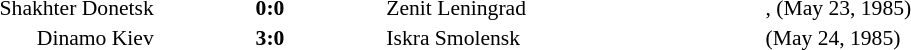<table style="width:100%;" cellspacing="1">
<tr>
<th width=20%></th>
<th width=12%></th>
<th width=20%></th>
<th></th>
</tr>
<tr style=font-size:90%>
<td align=right>Shakhter Donetsk</td>
<td align=center><strong>0:0</strong></td>
<td>Zenit Leningrad</td>
<td>,  (May 23, 1985)</td>
</tr>
<tr style=font-size:90%>
<td align=right>Dinamo Kiev</td>
<td align=center><strong>3:0</strong></td>
<td>Iskra Smolensk</td>
<td>(May 24, 1985)</td>
</tr>
</table>
